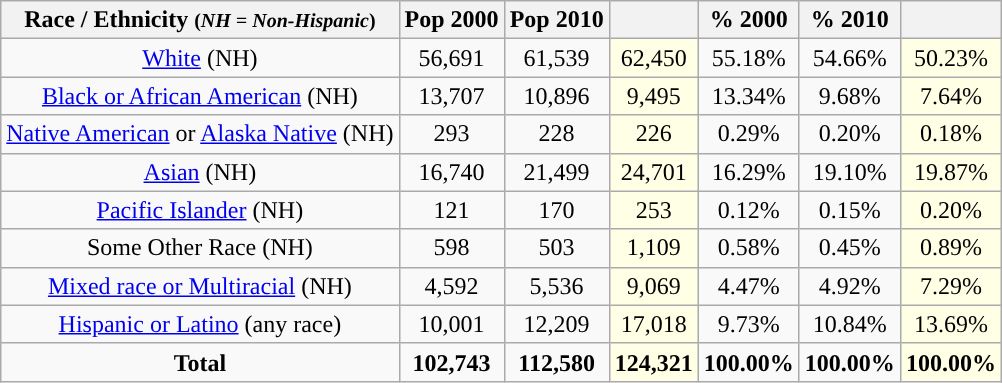<table class="wikitable" style="text-align:center;">
<tr>
<th>Race / Ethnicity <small>(<em>NH = Non-Hispanic</em>)</small></th>
<th>Pop 2000</th>
<th>Pop 2010</th>
<th></th>
<th>% 2000</th>
<th>% 2010</th>
<th></th>
</tr>
<tr>
<td><a href='#'>White</a> (NH)</td>
<td>56,691</td>
<td>61,539</td>
<td style='background: #ffffe6;'>62,450</td>
<td>55.18%</td>
<td>54.66%</td>
<td style='background: #ffffe6;'>50.23%</td>
</tr>
<tr>
<td><a href='#'>Black or African American</a> (NH)</td>
<td>13,707</td>
<td>10,896</td>
<td style='background: #ffffe6;'>9,495</td>
<td>13.34%</td>
<td>9.68%</td>
<td style='background: #ffffe6;'>7.64%</td>
</tr>
<tr>
<td><a href='#'>Native American</a> or <a href='#'>Alaska Native</a> (NH)</td>
<td>293</td>
<td>228</td>
<td style='background: #ffffe6;'>226</td>
<td>0.29%</td>
<td>0.20%</td>
<td style='background: #ffffe6;'>0.18%</td>
</tr>
<tr>
<td><a href='#'>Asian</a> (NH)</td>
<td>16,740</td>
<td>21,499</td>
<td style='background: #ffffe6;'>24,701</td>
<td>16.29%</td>
<td>19.10%</td>
<td style='background: #ffffe6;'>19.87%</td>
</tr>
<tr>
<td><a href='#'>Pacific Islander</a> (NH)</td>
<td>121</td>
<td>170</td>
<td style='background: #ffffe6;'>253</td>
<td>0.12%</td>
<td>0.15%</td>
<td style='background: #ffffe6;'>0.20%</td>
</tr>
<tr>
<td>Some Other Race (NH)</td>
<td>598</td>
<td>503</td>
<td style='background: #ffffe6;'>1,109</td>
<td>0.58%</td>
<td>0.45%</td>
<td style='background: #ffffe6;'>0.89%</td>
</tr>
<tr>
<td><a href='#'>Mixed race or Multiracial</a> (NH)</td>
<td>4,592</td>
<td>5,536</td>
<td style='background: #ffffe6;'>9,069</td>
<td>4.47%</td>
<td>4.92%</td>
<td style='background: #ffffe6;'>7.29%</td>
</tr>
<tr>
<td><a href='#'>Hispanic or Latino</a> (any race)</td>
<td>10,001</td>
<td>12,209</td>
<td style='background: #ffffe6;'>17,018</td>
<td>9.73%</td>
<td>10.84%</td>
<td style='background: #ffffe6;'>13.69%</td>
</tr>
<tr>
<td><strong>Total</strong></td>
<td><strong>102,743</strong></td>
<td><strong>112,580</strong></td>
<td style='background: #ffffe6;'><strong>124,321</strong></td>
<td><strong>100.00%</strong></td>
<td><strong>100.00%</strong></td>
<td style='background: #ffffe6;'><strong>100.00%</strong></td>
</tr>
</table>
